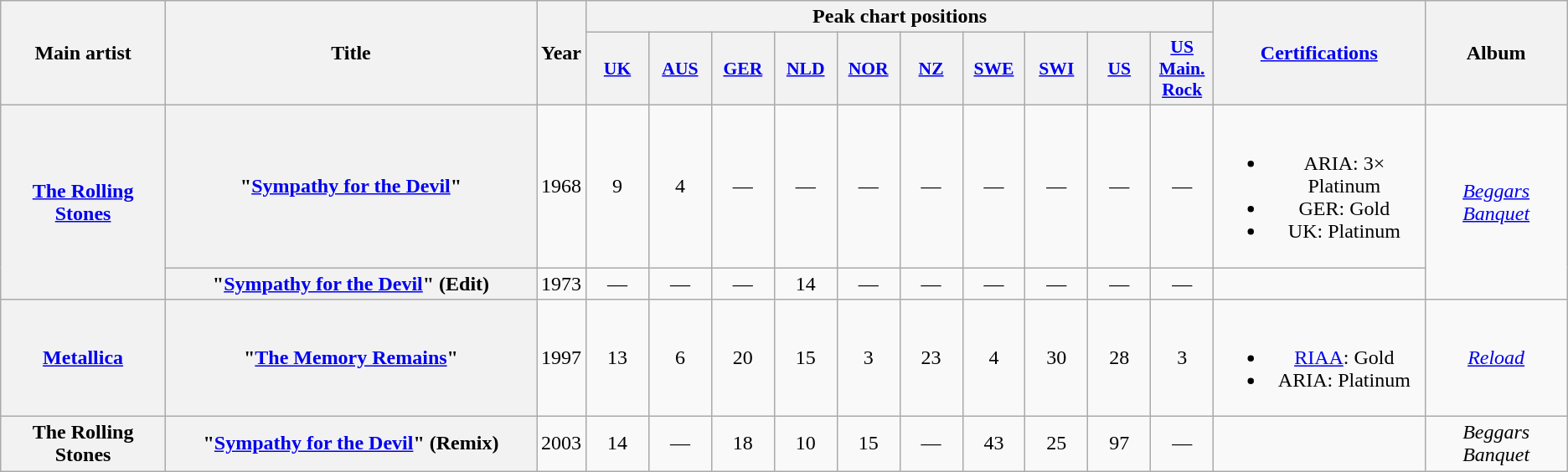<table class="wikitable plainrowheaders" style="text-align:center;">
<tr>
<th rowspan="2">Main artist</th>
<th rowspan="2" scope="col" style="width:18em;">Title</th>
<th rowspan="2" scope="col">Year</th>
<th colspan="10">Peak chart positions</th>
<th rowspan="2" scope="col"><a href='#'>Certifications</a></th>
<th rowspan="2">Album</th>
</tr>
<tr>
<th scope="col" style="width:3em;font-size:90%;"><a href='#'>UK</a></th>
<th scope="col" style="width:3em;font-size:90%;"><a href='#'>AUS</a></th>
<th scope="col" style="width:3em;font-size:90%;"><a href='#'>GER</a></th>
<th scope="col" style="width:3em;font-size:90%;"><a href='#'>NLD</a></th>
<th scope="col" style="width:3em;font-size:90%;"><a href='#'>NOR</a></th>
<th scope="col" style="width:3em;font-size:90%;"><a href='#'>NZ</a></th>
<th scope="col" style="width:3em;font-size:90%;"><a href='#'>SWE</a></th>
<th scope="col" style="width:3em;font-size:90%;"><a href='#'>SWI</a></th>
<th scope="col" style="width:3em;font-size:90%;"><a href='#'>US</a></th>
<th scope="col" style="width:3em;font-size:90%;"><a href='#'>US</a><br><a href='#'>Main.</a>
<a href='#'>Rock</a></th>
</tr>
<tr>
<th rowspan="2"><a href='#'>The Rolling Stones</a></th>
<th scope="row">"<a href='#'>Sympathy for the Devil</a>"</th>
<td>1968</td>
<td>9</td>
<td>4</td>
<td>—</td>
<td>—</td>
<td>—</td>
<td>—</td>
<td>—</td>
<td>—</td>
<td>—</td>
<td>—</td>
<td><br><ul><li>ARIA: 3× Platinum</li><li>GER: Gold</li><li>UK: Platinum</li></ul></td>
<td rowspan="2"><em><a href='#'>Beggars Banquet</a></em></td>
</tr>
<tr>
<th scope="row">"<a href='#'>Sympathy for the Devil</a>" (Edit)</th>
<td>1973</td>
<td>—</td>
<td>—</td>
<td>—</td>
<td>14</td>
<td>—</td>
<td>—</td>
<td>—</td>
<td>—</td>
<td>—</td>
<td>—</td>
<td></td>
</tr>
<tr>
<th><a href='#'>Metallica</a></th>
<th scope="row">"<a href='#'>The Memory Remains</a>"</th>
<td>1997</td>
<td>13</td>
<td>6</td>
<td>20</td>
<td>15</td>
<td>3</td>
<td>23</td>
<td>4</td>
<td>30</td>
<td>28</td>
<td>3</td>
<td><br><ul><li><a href='#'>RIAA</a>: Gold</li><li>ARIA: Platinum</li></ul></td>
<td><em><a href='#'>Reload</a></em></td>
</tr>
<tr>
<th>The Rolling Stones</th>
<th scope="row">"<a href='#'>Sympathy for the Devil</a>" (Remix)</th>
<td>2003</td>
<td>14</td>
<td>—</td>
<td>18</td>
<td>10</td>
<td>15</td>
<td>—</td>
<td>43</td>
<td>25</td>
<td>97</td>
<td>—</td>
<td></td>
<td><em>Beggars Banquet</em></td>
</tr>
</table>
